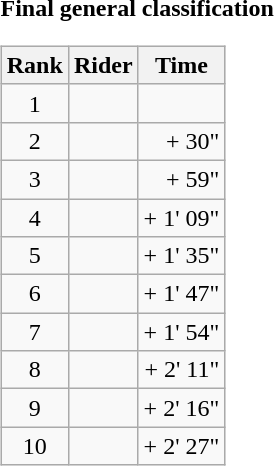<table>
<tr>
<td><strong>Final general classification</strong><br><table class="wikitable">
<tr>
<th scope="col">Rank</th>
<th scope="col">Rider</th>
<th scope="col">Time</th>
</tr>
<tr>
<td style="text-align:center;">1</td>
<td></td>
<td style="text-align:right;"></td>
</tr>
<tr>
<td style="text-align:center;">2</td>
<td></td>
<td style="text-align:right;">+ 30"</td>
</tr>
<tr>
<td style="text-align:center;">3</td>
<td></td>
<td style="text-align:right;">+ 59"</td>
</tr>
<tr>
<td style="text-align:center;">4</td>
<td></td>
<td style="text-align:right;">+ 1' 09"</td>
</tr>
<tr>
<td style="text-align:center;">5</td>
<td></td>
<td style="text-align:right;">+ 1' 35"</td>
</tr>
<tr>
<td style="text-align:center;">6</td>
<td></td>
<td style="text-align:right;">+ 1' 47"</td>
</tr>
<tr>
<td style="text-align:center;">7</td>
<td></td>
<td style="text-align:right;">+ 1' 54"</td>
</tr>
<tr>
<td style="text-align:center;">8</td>
<td></td>
<td style="text-align:right;">+ 2' 11"</td>
</tr>
<tr>
<td style="text-align:center;">9</td>
<td></td>
<td style="text-align:right;">+ 2' 16"</td>
</tr>
<tr>
<td style="text-align:center;">10</td>
<td></td>
<td style="text-align:right;">+ 2' 27"</td>
</tr>
</table>
</td>
</tr>
</table>
